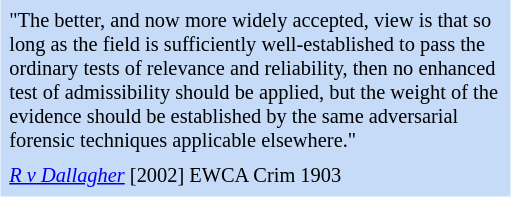<table class="toccolours" style="float: right; margin-left: 1em; margin-right: 2em; font-size: 85%; background:#c6dbf7; color:black; width:25em; max-width: 34%;" cellspacing="5">
<tr>
<td style="text-align: left;">"The better, and now more widely accepted, view is that so long as the field is sufficiently well-established to pass the ordinary tests of relevance and reliability, then no enhanced test of admissibility should be applied, but the weight of the evidence should be established by the same adversarial forensic techniques applicable elsewhere."</td>
</tr>
<tr>
<td style="text-align: left;"><em><a href='#'>R v Dallagher</a></em> [2002] EWCA Crim 1903</td>
</tr>
</table>
